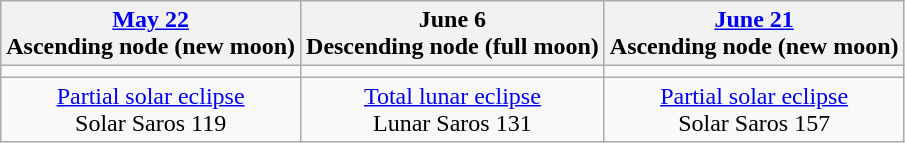<table class="wikitable">
<tr>
<th><a href='#'>May 22</a><br>Ascending node (new moon)<br></th>
<th>June 6<br>Descending node (full moon)<br></th>
<th><a href='#'>June 21</a><br>Ascending node (new moon)<br></th>
</tr>
<tr>
<td></td>
<td></td>
<td></td>
</tr>
<tr align=center>
<td><a href='#'>Partial solar eclipse</a><br>Solar Saros 119</td>
<td><a href='#'>Total lunar eclipse</a><br>Lunar Saros 131</td>
<td><a href='#'>Partial solar eclipse</a><br>Solar Saros 157</td>
</tr>
</table>
